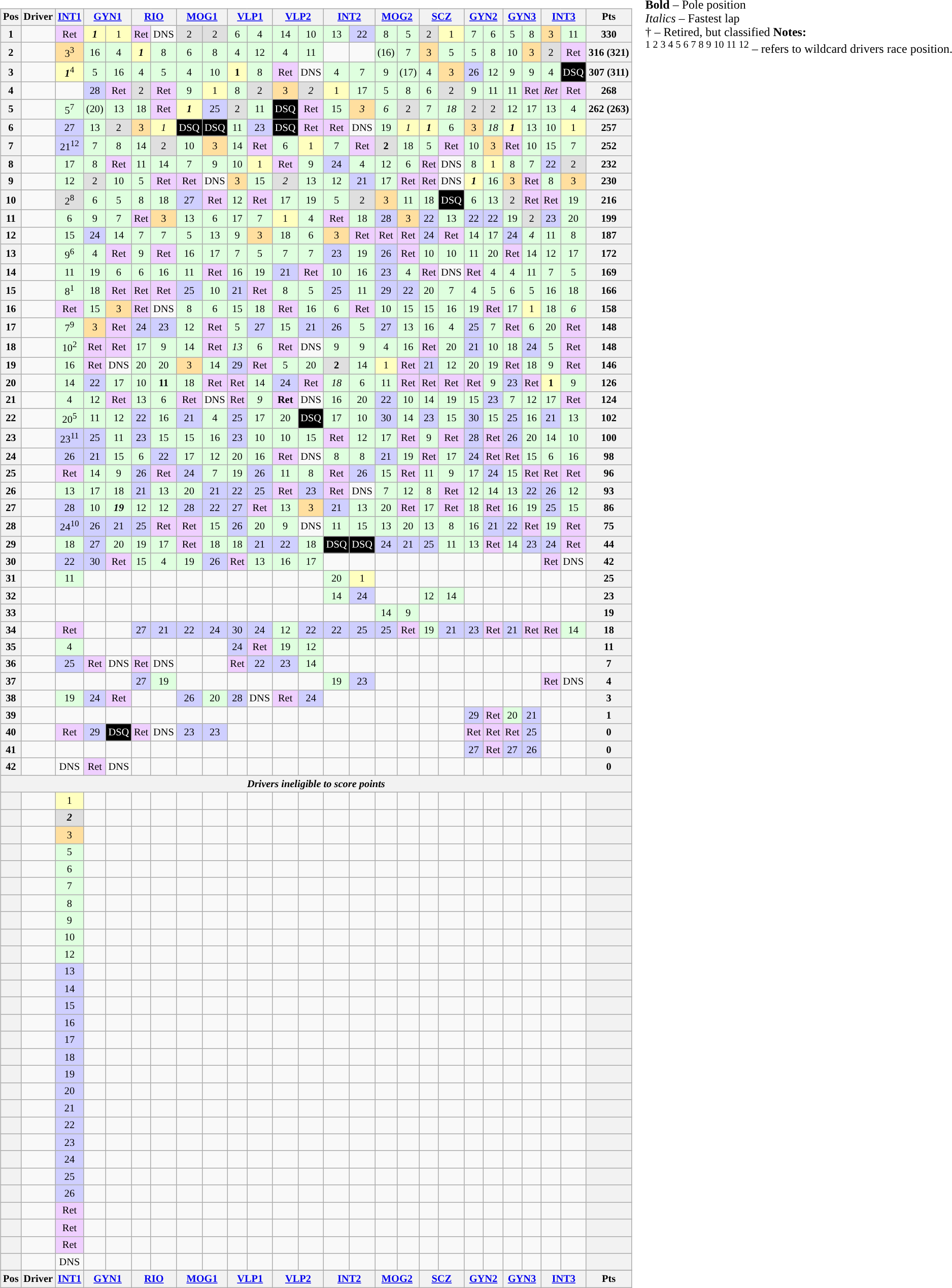<table>
<tr>
<td valign="top"><br><table class="wikitable" style="font-size: 85%; text-align: center;">
<tr valign="top">
<th valign="middle">Pos</th>
<th valign="middle">Driver</th>
<th><a href='#'>INT1</a></th>
<th colspan="2"><a href='#'>GYN1</a></th>
<th colspan="2"><a href='#'>RIO</a></th>
<th colspan="2"><a href='#'>MOG1</a></th>
<th colspan="2"><a href='#'>VLP1</a></th>
<th colspan="2"><a href='#'>VLP2</a></th>
<th colspan="2"><a href='#'>INT2</a></th>
<th colspan="2"><a href='#'>MOG2</a></th>
<th colspan="2"><a href='#'>SCZ</a></th>
<th colspan="2"><a href='#'>GYN2</a></th>
<th colspan="2"><a href='#'>GYN3</a></th>
<th colspan="2"><a href='#'>INT3</a></th>
<th valign="middle">Pts</th>
</tr>
<tr>
<th>1</th>
<td align=left></td>
<td style="background:#efcfff;">Ret</td>
<td style="background:#FFFFBF;"><strong><em>1</em></strong></td>
<td style="background:#FFFFBF;">1</td>
<td style="background:#efcfff;">Ret</td>
<td>DNS</td>
<td style="background:#DFDFDF;">2</td>
<td style="background:#DFDFDF;">2</td>
<td style="background:#DFFFDF;">6</td>
<td style="background:#DFFFDF;">4</td>
<td style="background:#DFFFDF;">14</td>
<td style="background:#DFFFDF;">10</td>
<td style="background:#DFFFDF;">13</td>
<td style="background:#cfcfff;">22</td>
<td style="background:#DFFFDF;">8</td>
<td style="background:#DFFFDF;">5</td>
<td style="background:#DFDFDF;">2</td>
<td style="background:#FFFFBF;">1</td>
<td style="background:#DFFFDF;">7</td>
<td style="background:#DFFFDF;">6</td>
<td style="background:#DFFFDF;">5</td>
<td style="background:#DFFFDF;">8</td>
<td style="background:#FFDF9F;">3</td>
<td style="background:#DFFFDF;">11</td>
<th>330</th>
</tr>
<tr>
<th>2</th>
<td align=left></td>
<td style="background:#FFDF9F;">3<sup>3</sup></td>
<td style="background:#DFFFDF;">16</td>
<td style="background:#DFFFDF;">4</td>
<td style="background:#FFFFBF;"><strong><em>1</em></strong></td>
<td style="background:#DFFFDF;">8</td>
<td style="background:#DFFFDF;">6</td>
<td style="background:#DFFFDF;">8</td>
<td style="background:#DFFFDF;">4</td>
<td style="background:#DFFFDF;">12</td>
<td style="background:#DFFFDF;">4</td>
<td style="background:#DFFFDF;">11</td>
<td></td>
<td></td>
<td style="background:#DFFFDF;">(16)</td>
<td style="background:#DFFFDF;">7</td>
<td style="background:#FFDF9F;">3</td>
<td style="background:#DFFFDF;">5</td>
<td style="background:#DFFFDF;">5</td>
<td style="background:#DFFFDF;">8</td>
<td style="background:#DFFFDF;">10</td>
<td style="background:#FFDF9F;">3</td>
<td style="background:#DFDFDF;">2</td>
<td style="background:#efcfff;">Ret</td>
<th>316 (321)</th>
</tr>
<tr>
<th>3</th>
<td align=left></td>
<td style="background:#FFFFBF;"><strong><em>1</em></strong><sup>4</sup></td>
<td style="background:#DFFFDF;">5</td>
<td style="background:#DFFFDF;">16</td>
<td style="background:#DFFFDF;">4</td>
<td style="background:#DFFFDF;">5</td>
<td style="background:#DFFFDF;">4</td>
<td style="background:#DFFFDF;">10</td>
<td style="background:#FFFFBF;"><strong>1</strong></td>
<td style="background:#DFFFDF;">8</td>
<td style="background:#efcfff;">Ret</td>
<td>DNS</td>
<td style="background:#DFFFDF;">4</td>
<td style="background:#DFFFDF;">7</td>
<td style="background:#DFFFDF;">9</td>
<td style="background:#DFFFDF;">(17)</td>
<td style="background:#DFFFDF;">4</td>
<td style="background:#FFDF9F;">3</td>
<td style="background:#cfcfff;">26</td>
<td style="background:#DFFFDF;">12</td>
<td style="background:#DFFFDF;">9</td>
<td style="background:#DFFFDF;">9</td>
<td style="background:#DFFFDF;">4</td>
<td style="background:#000000; color:white;">DSQ</td>
<th>307 (311)</th>
</tr>
<tr>
<th>4</th>
<td align=left></td>
<td></td>
<td style="background:#cfcfff;">28</td>
<td style="background:#efcfff;">Ret</td>
<td style="background:#DFDFDF;">2</td>
<td style="background:#efcfff;">Ret</td>
<td style="background:#DFFFDF;">9</td>
<td style="background:#FFFFBF;">1</td>
<td style="background:#DFFFDF;">8</td>
<td style="background:#DFDFDF;">2</td>
<td style="background:#FFDF9F;">3</td>
<td style="background:#DFDFDF;"><em>2</em></td>
<td style="background:#FFFFBF;">1</td>
<td style="background:#DFFFDF;">17</td>
<td style="background:#DFFFDF;">5</td>
<td style="background:#DFFFDF;">8</td>
<td style="background:#DFFFDF;">6</td>
<td style="background:#DFDFDF;">2</td>
<td style="background:#DFFFDF;">9</td>
<td style="background:#DFFFDF;">11</td>
<td style="background:#DFFFDF;">11</td>
<td style="background:#efcfff;">Ret</td>
<td style="background:#efcfff;"><em>Ret</em></td>
<td style="background:#efcfff;">Ret</td>
<th>268</th>
</tr>
<tr>
<th>5</th>
<td align=left></td>
<td style="background:#DFFFDF;">5<sup>7</sup></td>
<td style="background:#DFFFDF;">(20)</td>
<td style="background:#DFFFDF;">13</td>
<td style="background:#DFFFDF;">18</td>
<td style="background:#efcfff;">Ret</td>
<td style="background:#FFFFBF;"><strong><em>1</em></strong></td>
<td style="background:#cfcfff;">25</td>
<td style="background:#DFDFDF;">2</td>
<td style="background:#DFFFDF;">11</td>
<td style="background:#000000; color:white;">DSQ</td>
<td style="background:#efcfff;">Ret</td>
<td style="background:#DFFFDF;">15</td>
<td style="background:#FFDF9F;"><em>3</em></td>
<td style="background:#DFFFDF;"><em>6</em></td>
<td style="background:#DFDFDF;">2</td>
<td style="background:#DFFFDF;">7</td>
<td style="background:#DFFFDF;"><em>18</em></td>
<td style="background:#DFDFDF;">2</td>
<td style="background:#DFDFDF;">2</td>
<td style="background:#DFFFDF;">12</td>
<td style="background:#DFFFDF;">17</td>
<td style="background:#DFFFDF;">13</td>
<td style="background:#DFFFDF;">4</td>
<th>262 (263)</th>
</tr>
<tr>
<th>6</th>
<td align=left></td>
<td style="background:#cfcfff;">27</td>
<td style="background:#DFFFDF;">13</td>
<td style="background:#DFDFDF;">2</td>
<td style="background:#FFDF9F;">3</td>
<td style="background:#FFFFBF;"><em>1</em></td>
<td style="background:#000000; color:white;">DSQ</td>
<td style="background:#000000; color:white;">DSQ</td>
<td style="background:#DFFFDF;">11</td>
<td style="background:#cfcfff;">23</td>
<td style="background:#000000; color:white;">DSQ</td>
<td style="background:#efcfff;">Ret</td>
<td style="background:#efcfff;">Ret</td>
<td>DNS</td>
<td style="background:#DFFFDF;">19</td>
<td style="background:#FFFFBF;"><em>1</em></td>
<td style="background:#FFFFBF;"><strong><em>1</em></strong></td>
<td style="background:#DFFFDF;">6</td>
<td style="background:#FFDF9F;">3</td>
<td style="background:#DFFFDF;"><em>18</em></td>
<td style="background:#FFFFBF;"><strong><em>1</em></strong></td>
<td style="background:#DFFFDF;">13</td>
<td style="background:#DFFFDF;">10</td>
<td style="background:#FFFFBF;">1</td>
<th>257</th>
</tr>
<tr>
<th>7</th>
<td align=left></td>
<td style="background:#cfcfff;">21<sup>12</sup></td>
<td style="background:#DFFFDF;">7</td>
<td style="background:#DFFFDF;">8</td>
<td style="background:#DFFFDF;">14</td>
<td style="background:#DFDFDF;">2</td>
<td style="background:#DFFFDF;">10</td>
<td style="background:#FFDF9F;">3</td>
<td style="background:#DFFFDF;">14</td>
<td style="background:#efcfff;">Ret</td>
<td style="background:#DFFFDF;">6</td>
<td style="background:#FFFFBF;">1</td>
<td style="background:#DFFFDF;">7</td>
<td style="background:#efcfff;">Ret</td>
<td style="background:#DFDFDF;"><strong>2</strong></td>
<td style="background:#DFFFDF;">18</td>
<td style="background:#DFFFDF;">5</td>
<td style="background:#efcfff;">Ret</td>
<td style="background:#DFFFDF;">10</td>
<td style="background:#FFDF9F;">3</td>
<td style="background:#efcfff;">Ret</td>
<td style="background:#DFFFDF;">10</td>
<td style="background:#DFFFDF;">15</td>
<td style="background:#DFFFDF;">7</td>
<th>252</th>
</tr>
<tr>
<th>8</th>
<td align=left></td>
<td style="background:#DFFFDF;">17</td>
<td style="background:#DFFFDF;">8</td>
<td style="background:#efcfff;">Ret</td>
<td style="background:#DFFFDF;">11</td>
<td style="background:#DFFFDF;">14</td>
<td style="background:#DFFFDF;">7</td>
<td style="background:#DFFFDF;">9</td>
<td style="background:#DFFFDF;">10</td>
<td style="background:#FFFFBF;">1</td>
<td style="background:#efcfff;">Ret</td>
<td style="background:#DFFFDF;">9</td>
<td style="background:#cfcfff;">24</td>
<td style="background:#DFFFDF;">4</td>
<td style="background:#DFFFDF;">12</td>
<td style="background:#DFFFDF;">6</td>
<td style="background:#efcfff;">Ret</td>
<td>DNS</td>
<td style="background:#DFFFDF;">8</td>
<td style="background:#FFFFBF;">1</td>
<td style="background:#DFFFDF;">8</td>
<td style="background:#DFFFDF;">7</td>
<td style="background:#cfcfff;">22</td>
<td style="background:#DFDFDF;">2</td>
<th>232</th>
</tr>
<tr>
<th>9</th>
<td align=left></td>
<td style="background:#DFFFDF;">12</td>
<td style="background:#DFDFDF;">2</td>
<td style="background:#DFFFDF;">10</td>
<td style="background:#DFFFDF;">5</td>
<td style="background:#efcfff;">Ret</td>
<td style="background:#efcfff;">Ret</td>
<td>DNS</td>
<td style="background:#FFDF9F;">3</td>
<td style="background:#DFFFDF;">15</td>
<td style="background:#DFDFDF;"><em>2</em></td>
<td style="background:#DFFFDF;">13</td>
<td style="background:#DFFFDF;">12</td>
<td style="background:#cfcfff;">21</td>
<td style="background:#DFFFDF;">17</td>
<td style="background:#efcfff;">Ret</td>
<td style="background:#efcfff;">Ret</td>
<td>DNS</td>
<td style="background:#FFFFBF;"><strong><em>1</em></strong></td>
<td style="background:#DFFFDF;">16</td>
<td style="background:#FFDF9F;">3</td>
<td style="background:#efcfff;">Ret</td>
<td style="background:#DFFFDF;">8</td>
<td style="background:#FFDF9F;">3</td>
<th>230</th>
</tr>
<tr>
<th>10</th>
<td align=left></td>
<td style="background:#DFDFDF;">2<sup>8</sup></td>
<td style="background:#DFFFDF;">6</td>
<td style="background:#DFFFDF;">5</td>
<td style="background:#DFFFDF;">8</td>
<td style="background:#DFFFDF;">18</td>
<td style="background:#cfcfff;">27</td>
<td style="background:#efcfff;">Ret</td>
<td style="background:#DFFFDF;">12</td>
<td style="background:#efcfff;">Ret</td>
<td style="background:#DFFFDF;">17</td>
<td style="background:#DFFFDF;">19</td>
<td style="background:#DFFFDF;">5</td>
<td style="background:#DFDFDF;">2</td>
<td style="background:#FFDF9F;">3</td>
<td style="background:#DFFFDF;">11</td>
<td style="background:#DFFFDF;">18</td>
<td style="background:#000000; color:white;">DSQ</td>
<td style="background:#DFFFDF;">6</td>
<td style="background:#DFFFDF;">13</td>
<td style="background:#DFDFDF;">2</td>
<td style="background:#efcfff;">Ret</td>
<td style="background:#efcfff;">Ret</td>
<td style="background:#DFFFDF;">19</td>
<th>216</th>
</tr>
<tr>
<th>11</th>
<td align=left></td>
<td style="background:#DFFFDF;">6</td>
<td style="background:#DFFFDF;">9</td>
<td style="background:#DFFFDF;">7</td>
<td style="background:#efcfff;">Ret</td>
<td style="background:#FFDF9F;">3</td>
<td style="background:#DFFFDF;">13</td>
<td style="background:#DFFFDF;">6</td>
<td style="background:#DFFFDF;">17</td>
<td style="background:#DFFFDF;">7</td>
<td style="background:#FFFFBF;">1</td>
<td style="background:#DFFFDF;">4</td>
<td style="background:#efcfff;">Ret</td>
<td style="background:#DFFFDF;">18</td>
<td style="background:#cfcfff;">28</td>
<td style="background:#FFDF9F;">3</td>
<td style="background:#cfcfff;">22</td>
<td style="background:#DFFFDF;">13</td>
<td style="background:#cfcfff;">22</td>
<td style="background:#cfcfff;">22</td>
<td style="background:#DFFFDF;">19</td>
<td style="background:#DFDFDF;">2</td>
<td style="background:#cfcfff;">23</td>
<td style="background:#DFFFDF;">20</td>
<th>199</th>
</tr>
<tr>
<th>12</th>
<td align=left></td>
<td style="background:#DFFFDF;">15</td>
<td style="background:#cfcfff;">24</td>
<td style="background:#DFFFDF;">14</td>
<td style="background:#DFFFDF;">7</td>
<td style="background:#DFFFDF;">7</td>
<td style="background:#DFFFDF;">5</td>
<td style="background:#DFFFDF;">13</td>
<td style="background:#DFFFDF;">9</td>
<td style="background:#FFDF9F;">3</td>
<td style="background:#DFFFDF;">18</td>
<td style="background:#DFFFDF;">6</td>
<td style="background:#FFDF9F;">3</td>
<td style="background:#efcfff;">Ret</td>
<td style="background:#efcfff;">Ret</td>
<td style="background:#efcfff;">Ret</td>
<td style="background:#cfcfff;">24</td>
<td style="background:#efcfff;">Ret</td>
<td style="background:#DFFFDF;">14</td>
<td style="background:#DFFFDF;">17</td>
<td style="background:#cfcfff;">24</td>
<td style="background:#DFFFDF;"><em>4</em></td>
<td style="background:#DFFFDF;">11</td>
<td style="background:#DFFFDF;">8</td>
<th>187</th>
</tr>
<tr>
<th>13</th>
<td align=left></td>
<td style="background:#DFFFDF;">9<sup>6</sup></td>
<td style="background:#DFFFDF;">4</td>
<td style="background:#efcfff;">Ret</td>
<td style="background:#DFFFDF;">9</td>
<td style="background:#efcfff;">Ret</td>
<td style="background:#DFFFDF;">16</td>
<td style="background:#DFFFDF;">17</td>
<td style="background:#DFFFDF;">7</td>
<td style="background:#DFFFDF;">5</td>
<td style="background:#DFFFDF;">7</td>
<td style="background:#DFFFDF;">7</td>
<td style="background:#cfcfff;">23</td>
<td style="background:#DFFFDF;">19</td>
<td style="background:#cfcfff;">26</td>
<td style="background:#efcfff;">Ret</td>
<td style="background:#DFFFDF;">10</td>
<td style="background:#DFFFDF;">10</td>
<td style="background:#DFFFDF;">11</td>
<td style="background:#DFFFDF;">20</td>
<td style="background:#efcfff;">Ret</td>
<td style="background:#DFFFDF;">14</td>
<td style="background:#DFFFDF;">12</td>
<td style="background:#DFFFDF;">17</td>
<th>172</th>
</tr>
<tr>
<th>14</th>
<td align=left></td>
<td style="background:#DFFFDF;">11</td>
<td style="background:#DFFFDF;">19</td>
<td style="background:#DFFFDF;">6</td>
<td style="background:#DFFFDF;">6</td>
<td style="background:#DFFFDF;">16</td>
<td style="background:#DFFFDF;">11</td>
<td style="background:#efcfff;">Ret</td>
<td style="background:#DFFFDF;">16</td>
<td style="background:#DFFFDF;">19</td>
<td style="background:#cfcfff;">21</td>
<td style="background:#efcfff;">Ret</td>
<td style="background:#DFFFDF;">10</td>
<td style="background:#DFFFDF;">16</td>
<td style="background:#cfcfff;">23</td>
<td style="background:#DFFFDF;">4</td>
<td style="background:#efcfff;">Ret</td>
<td>DNS</td>
<td style="background:#efcfff;">Ret</td>
<td style="background:#DFFFDF;">4</td>
<td style="background:#DFFFDF;">4</td>
<td style="background:#DFFFDF;">11</td>
<td style="background:#DFFFDF;">7</td>
<td style="background:#DFFFDF;">5</td>
<th>169</th>
</tr>
<tr>
<th>15</th>
<td align=left></td>
<td style="background:#DFFFDF;">8<sup>1</sup></td>
<td style="background:#DFFFDF;">18</td>
<td style="background:#efcfff;">Ret</td>
<td style="background:#efcfff;">Ret</td>
<td style="background:#efcfff;">Ret</td>
<td style="background:#cfcfff;">25</td>
<td style="background:#DFFFDF;">10</td>
<td style="background:#cfcfff;">21</td>
<td style="background:#efcfff;">Ret</td>
<td style="background:#DFFFDF;">8</td>
<td style="background:#DFFFDF;">5</td>
<td style="background:#cfcfff;">25</td>
<td style="background:#DFFFDF;">11</td>
<td style="background:#cfcfff;">29</td>
<td style="background:#cfcfff;">22</td>
<td style="background:#DFFFDF;">20</td>
<td style="background:#DFFFDF;">7</td>
<td style="background:#DFFFDF;">4</td>
<td style="background:#DFFFDF;">5</td>
<td style="background:#DFFFDF;">6</td>
<td style="background:#DFFFDF;">5</td>
<td style="background:#DFFFDF;">16</td>
<td style="background:#DFFFDF;">18</td>
<th>166</th>
</tr>
<tr>
<th>16</th>
<td align=left></td>
<td style="background:#efcfff;">Ret</td>
<td style="background:#DFFFDF;">15</td>
<td style="background:#FFDF9F;">3</td>
<td style="background:#efcfff;">Ret</td>
<td>DNS</td>
<td style="background:#DFFFDF;">8</td>
<td style="background:#DFFFDF;">6</td>
<td style="background:#DFFFDF;">15</td>
<td style="background:#DFFFDF;">18</td>
<td style="background:#efcfff;">Ret</td>
<td style="background:#DFFFDF;">16</td>
<td style="background:#DFFFDF;">6</td>
<td style="background:#efcfff;">Ret</td>
<td style="background:#DFFFDF;">10</td>
<td style="background:#DFFFDF;">15</td>
<td style="background:#DFFFDF;">15</td>
<td style="background:#DFFFDF;">16</td>
<td style="background:#DFFFDF;">19</td>
<td style="background:#efcfff;">Ret</td>
<td style="background:#DFFFDF;">17</td>
<td style="background:#FFFFBF;">1</td>
<td style="background:#DFFFDF;">18</td>
<td style="background:#DFFFDF;"><em>6</em></td>
<th>158</th>
</tr>
<tr>
<th>17</th>
<td align=left></td>
<td style="background:#DFFFDF;">7<sup>9</sup></td>
<td style="background:#FFDF9F;">3</td>
<td style="background:#efcfff;">Ret</td>
<td style="background:#cfcfff;">24</td>
<td style="background:#cfcfff;">23</td>
<td style="background:#DFFFDF;">12</td>
<td style="background:#efcfff;">Ret</td>
<td style="background:#DFFFDF;">5</td>
<td style="background:#cfcfff;">27</td>
<td style="background:#DFFFDF;">15</td>
<td style="background:#cfcfff;">21</td>
<td style="background:#cfcfff;">26</td>
<td style="background:#DFFFDF;">5</td>
<td style="background:#cfcfff;">27</td>
<td style="background:#DFFFDF;">13</td>
<td style="background:#DFFFDF;">16</td>
<td style="background:#DFFFDF;">4</td>
<td style="background:#cfcfff;">25</td>
<td style="background:#DFFFDF;">7</td>
<td style="background:#efcfff;">Ret</td>
<td style="background:#DFFFDF;">6</td>
<td style="background:#DFFFDF;">20</td>
<td style="background:#efcfff;">Ret</td>
<th>148</th>
</tr>
<tr>
<th>18</th>
<td align=left></td>
<td style="background:#DFFFDF;">10<sup>2</sup></td>
<td style="background:#efcfff;">Ret</td>
<td style="background:#efcfff;">Ret</td>
<td style="background:#DFFFDF;">17</td>
<td style="background:#DFFFDF;">9</td>
<td style="background:#DFFFDF;">14</td>
<td style="background:#efcfff;">Ret</td>
<td style="background:#DFFFDF;"><em>13</em></td>
<td style="background:#DFFFDF;">6</td>
<td style="background:#efcfff;">Ret</td>
<td>DNS</td>
<td style="background:#DFFFDF;">9</td>
<td style="background:#DFFFDF;">9</td>
<td style="background:#DFFFDF;">4</td>
<td style="background:#DFFFDF;">16</td>
<td style="background:#efcfff;">Ret</td>
<td style="background:#DFFFDF;">20</td>
<td style="background:#cfcfff;">21</td>
<td style="background:#DFFFDF;">10</td>
<td style="background:#DFFFDF;">18</td>
<td style="background:#cfcfff;">24</td>
<td style="background:#DFFFDF;">5</td>
<td style="background:#efcfff;">Ret</td>
<th>148</th>
</tr>
<tr>
<th>19</th>
<td align=left></td>
<td style="background:#DFFFDF;">16</td>
<td style="background:#efcfff;">Ret</td>
<td>DNS</td>
<td style="background:#DFFFDF;">20</td>
<td style="background:#DFFFDF;">20</td>
<td style="background:#FFDF9F;">3</td>
<td style="background:#DFFFDF;">14</td>
<td style="background:#cfcfff;">29</td>
<td style="background:#efcfff;">Ret</td>
<td style="background:#DFFFDF;">5</td>
<td style="background:#DFFFDF;">20</td>
<td style="background:#DFDFDF;"><strong>2</strong></td>
<td style="background:#DFFFDF;">14</td>
<td style="background:#FFFFBF;">1</td>
<td style="background:#efcfff;">Ret</td>
<td style="background:#cfcfff;">21</td>
<td style="background:#DFFFDF;">12</td>
<td style="background:#DFFFDF;">20</td>
<td style="background:#DFFFDF;">19</td>
<td style="background:#efcfff;">Ret</td>
<td style="background:#DFFFDF;">18</td>
<td style="background:#DFFFDF;">9</td>
<td style="background:#efcfff;">Ret</td>
<th>146</th>
</tr>
<tr>
<th>20</th>
<td align=left></td>
<td style="background:#DFFFDF;">14</td>
<td style="background:#cfcfff;">22</td>
<td style="background:#DFFFDF;">17</td>
<td style="background:#DFFFDF;">10</td>
<td style="background:#DFFFDF;"><strong>11</strong></td>
<td style="background:#DFFFDF;">18</td>
<td style="background:#efcfff;">Ret</td>
<td style="background:#efcfff;">Ret</td>
<td style="background:#DFFFDF;">14</td>
<td style="background:#cfcfff;">24</td>
<td style="background:#efcfff;">Ret</td>
<td style="background:#DFFFDF;"><em>18</em></td>
<td style="background:#DFFFDF;">6</td>
<td style="background:#DFFFDF;">11</td>
<td style="background:#efcfff;">Ret</td>
<td style="background:#efcfff;">Ret</td>
<td style="background:#efcfff;">Ret</td>
<td style="background:#efcfff;">Ret</td>
<td style="background:#DFFFDF;">9</td>
<td style="background:#cfcfff;">23</td>
<td style="background:#efcfff;">Ret</td>
<td style="background:#FFFFBF;"><strong>1</strong></td>
<td style="background:#DFFFDF;">9</td>
<th>126</th>
</tr>
<tr>
<th>21</th>
<td align=left></td>
<td style="background:#DFFFDF;">4</td>
<td style="background:#DFFFDF;">12</td>
<td style="background:#efcfff;">Ret</td>
<td style="background:#DFFFDF;">13</td>
<td style="background:#DFFFDF;">6</td>
<td style="background:#efcfff;">Ret</td>
<td>DNS</td>
<td style="background:#efcfff;">Ret</td>
<td style="background:#DFFFDF;"><em>9</em></td>
<td style="background:#efcfff;"><strong>Ret</strong></td>
<td>DNS</td>
<td style="background:#DFFFDF;">16</td>
<td style="background:#DFFFDF;">20</td>
<td style="background:#cfcfff;">22</td>
<td style="background:#DFFFDF;">10</td>
<td style="background:#DFFFDF;">14</td>
<td style="background:#DFFFDF;">19</td>
<td style="background:#DFFFDF;">15</td>
<td style="background:#cfcfff;">23</td>
<td style="background:#DFFFDF;">7</td>
<td style="background:#DFFFDF;">12</td>
<td style="background:#DFFFDF;">17</td>
<td style="background:#efcfff;">Ret</td>
<th>124</th>
</tr>
<tr>
<th>22</th>
<td align=left></td>
<td style="background:#DFFFDF;">20<sup>5</sup></td>
<td style="background:#DFFFDF;">11</td>
<td style="background:#DFFFDF;">12</td>
<td style="background:#cfcfff;">22</td>
<td style="background:#DFFFDF;">16</td>
<td style="background:#cfcfff;">21</td>
<td style="background:#DFFFDF;">4</td>
<td style="background:#cfcfff;">25</td>
<td style="background:#DFFFDF;">17</td>
<td style="background:#DFFFDF;">20</td>
<td style="background:#000000; color:white;">DSQ</td>
<td style="background:#DFFFDF;">17</td>
<td style="background:#DFFFDF;">10</td>
<td style="background:#cfcfff;">30</td>
<td style="background:#DFFFDF;">14</td>
<td style="background:#cfcfff;">23</td>
<td style="background:#DFFFDF;">15</td>
<td style="background:#cfcfff;">30</td>
<td style="background:#DFFFDF;">15</td>
<td style="background:#cfcfff;">25</td>
<td style="background:#DFFFDF;">16</td>
<td style="background:#cfcfff;">21</td>
<td style="background:#DFFFDF;">13</td>
<th>102</th>
</tr>
<tr>
<th>23</th>
<td align=left></td>
<td style="background:#cfcfff;">23<sup>11</sup></td>
<td style="background:#cfcfff;">25</td>
<td style="background:#DFFFDF;">11</td>
<td style="background:#cfcfff;">23</td>
<td style="background:#DFFFDF;">15</td>
<td style="background:#DFFFDF;">15</td>
<td style="background:#DFFFDF;">16</td>
<td style="background:#cfcfff;">23</td>
<td style="background:#DFFFDF;">10</td>
<td style="background:#DFFFDF;">10</td>
<td style="background:#DFFFDF;">15</td>
<td style="background:#efcfff;">Ret</td>
<td style="background:#DFFFDF;">12</td>
<td style="background:#DFFFDF;">17</td>
<td style="background:#efcfff;">Ret</td>
<td style="background:#DFFFDF;">9</td>
<td style="background:#efcfff;">Ret</td>
<td style="background:#cfcfff;">28</td>
<td style="background:#efcfff;">Ret</td>
<td style="background:#cfcfff;">26</td>
<td style="background:#DFFFDF;">20</td>
<td style="background:#DFFFDF;">14</td>
<td style="background:#DFFFDF;">10</td>
<th>100</th>
</tr>
<tr>
<th>24</th>
<td align=left></td>
<td style="background:#cfcfff;">26</td>
<td style="background:#cfcfff;">21</td>
<td style="background:#DFFFDF;">15</td>
<td style="background:#DFFFDF;">6</td>
<td style="background:#cfcfff;">22</td>
<td style="background:#DFFFDF;">17</td>
<td style="background:#DFFFDF;">12</td>
<td style="background:#DFFFDF;">20</td>
<td style="background:#DFFFDF;">16</td>
<td style="background:#efcfff;">Ret</td>
<td>DNS</td>
<td style="background:#DFFFDF;">8</td>
<td style="background:#DFFFDF;">8</td>
<td style="background:#cfcfff;">21</td>
<td style="background:#DFFFDF;">19</td>
<td style="background:#efcfff;">Ret</td>
<td style="background:#DFFFDF;">17</td>
<td style="background:#cfcfff;">24</td>
<td style="background:#efcfff;">Ret</td>
<td style="background:#efcfff;">Ret</td>
<td style="background:#DFFFDF;">15</td>
<td style="background:#DFFFDF;">6</td>
<td style="background:#DFFFDF;">16</td>
<th>98</th>
</tr>
<tr>
<th>25</th>
<td align=left></td>
<td style="background:#efcfff;">Ret</td>
<td style="background:#DFFFDF;">14</td>
<td style="background:#DFFFDF;">9</td>
<td style="background:#cfcfff;">26</td>
<td style="background:#efcfff;">Ret</td>
<td style="background:#cfcfff;">24</td>
<td style="background:#DFFFDF;">7</td>
<td style="background:#DFFFDF;">19</td>
<td style="background:#cfcfff;">26</td>
<td style="background:#DFFFDF;">11</td>
<td style="background:#DFFFDF;">8</td>
<td style="background:#efcfff;">Ret</td>
<td style="background:#cfcfff;">26</td>
<td style="background:#DFFFDF;">15</td>
<td style="background:#efcfff;">Ret</td>
<td style="background:#DFFFDF;">11</td>
<td style="background:#DFFFDF;">9</td>
<td style="background:#DFFFDF;">17</td>
<td style="background:#cfcfff;">24</td>
<td style="background:#DFFFDF;">15</td>
<td style="background:#efcfff;">Ret</td>
<td style="background:#efcfff;">Ret</td>
<td style="background:#efcfff;">Ret</td>
<th>96</th>
</tr>
<tr>
<th>26</th>
<td align=left></td>
<td style="background:#DFFFDF;">13</td>
<td style="background:#DFFFDF;">17</td>
<td style="background:#DFFFDF;">18</td>
<td style="background:#cfcfff;">21</td>
<td style="background:#DFFFDF;">13</td>
<td style="background:#DFFFDF;">20</td>
<td style="background:#cfcfff;">21</td>
<td style="background:#cfcfff;">22</td>
<td style="background:#cfcfff;">25</td>
<td style="background:#efcfff;">Ret</td>
<td style="background:#cfcfff;">23</td>
<td style="background:#efcfff;">Ret</td>
<td>DNS</td>
<td style="background:#DFFFDF;">7</td>
<td style="background:#DFFFDF;">12</td>
<td style="background:#DFFFDF;">8</td>
<td style="background:#efcfff;">Ret</td>
<td style="background:#DFFFDF;">12</td>
<td style="background:#DFFFDF;">14</td>
<td style="background:#DFFFDF;">13</td>
<td style="background:#cfcfff;">22</td>
<td style="background:#cfcfff;">26</td>
<td style="background:#DFFFDF;">12</td>
<th>93</th>
</tr>
<tr>
<th>27</th>
<td align=left></td>
<td style="background:#cfcfff;">28</td>
<td style="background:#DFFFDF;">10</td>
<td style="background:#DFFFDF;"><strong><em>19</em></strong></td>
<td style="background:#DFFFDF;">12</td>
<td style="background:#DFFFDF;">12</td>
<td style="background:#cfcfff;">28</td>
<td style="background:#cfcfff;">22</td>
<td style="background:#cfcfff;">27</td>
<td style="background:#efcfff;">Ret</td>
<td style="background:#DFFFDF;">13</td>
<td style="background:#FFDF9F;">3</td>
<td style="background:#cfcfff;">21</td>
<td style="background:#DFFFDF;">13</td>
<td style="background:#DFFFDF;">20</td>
<td style="background:#efcfff;">Ret</td>
<td style="background:#DFFFDF;">17</td>
<td style="background:#efcfff;">Ret</td>
<td style="background:#DFFFDF;">18</td>
<td style="background:#efcfff;">Ret</td>
<td style="background:#DFFFDF;">16</td>
<td style="background:#DFFFDF;">19</td>
<td style="background:#cfcfff;">25</td>
<td style="background:#DFFFDF;">15</td>
<th>86</th>
</tr>
<tr>
<th>28</th>
<td align=left></td>
<td style="background:#cfcfff;">24<sup>10</sup></td>
<td style="background:#cfcfff;">26</td>
<td style="background:#cfcfff;">21</td>
<td style="background:#cfcfff;">25</td>
<td style="background:#efcfff;">Ret</td>
<td style="background:#efcfff;">Ret</td>
<td style="background:#DFFFDF;">15</td>
<td style="background:#cfcfff;">26</td>
<td style="background:#DFFFDF;">20</td>
<td style="background:#DFFFDF;">9</td>
<td>DNS</td>
<td style="background:#DFFFDF;">11</td>
<td style="background:#DFFFDF;">15</td>
<td style="background:#DFFFDF;">13</td>
<td style="background:#DFFFDF;">20</td>
<td style="background:#DFFFDF;">13</td>
<td style="background:#DFFFDF;">8</td>
<td style="background:#DFFFDF;">16</td>
<td style="background:#cfcfff;">21</td>
<td style="background:#cfcfff;">22</td>
<td style="background:#efcfff;">Ret</td>
<td style="background:#DFFFDF;">19</td>
<td style="background:#efcfff;">Ret</td>
<th>75</th>
</tr>
<tr>
<th>29</th>
<td align=left></td>
<td style="background:#DFFFDF;">18</td>
<td style="background:#cfcfff;">27</td>
<td style="background:#DFFFDF;">20</td>
<td style="background:#DFFFDF;">19</td>
<td style="background:#DFFFDF;">17</td>
<td style="background:#efcfff;">Ret</td>
<td style="background:#DFFFDF;">18</td>
<td style="background:#DFFFDF;">18</td>
<td style="background:#cfcfff;">21</td>
<td style="background:#cfcfff;">22</td>
<td style="background:#DFFFDF;">18</td>
<td style="background:#000000; color:white;">DSQ</td>
<td style="background:#000000; color:white;">DSQ</td>
<td style="background:#cfcfff;">24</td>
<td style="background:#cfcfff;">21</td>
<td style="background:#cfcfff;">25</td>
<td style="background:#DFFFDF;">11</td>
<td style="background:#DFFFDF;">13</td>
<td style="background:#efcfff;">Ret</td>
<td style="background:#DFFFDF;">14</td>
<td style="background:#cfcfff;">23</td>
<td style="background:#cfcfff;">24</td>
<td style="background:#efcfff;">Ret</td>
<th>44</th>
</tr>
<tr>
<th>30</th>
<td align=left></td>
<td style="background:#cfcfff;">22</td>
<td style="background:#cfcfff;">30</td>
<td style="background:#efcfff;">Ret</td>
<td style="background:#DFFFDF;">15</td>
<td style="background:#DFFFDF;">4</td>
<td style="background:#DFFFDF;">19</td>
<td style="background:#cfcfff;">26</td>
<td style="background:#efcfff;">Ret</td>
<td style="background:#DFFFDF;">13</td>
<td style="background:#DFFFDF;">16</td>
<td style="background:#DFFFDF;">17</td>
<td></td>
<td></td>
<td></td>
<td></td>
<td></td>
<td></td>
<td></td>
<td></td>
<td></td>
<td></td>
<td style="background:#efcfff;">Ret</td>
<td>DNS</td>
<th>42</th>
</tr>
<tr>
<th>31</th>
<td align=left></td>
<td style="background:#DFFFDF;">11</td>
<td></td>
<td></td>
<td></td>
<td></td>
<td></td>
<td></td>
<td></td>
<td></td>
<td></td>
<td></td>
<td style="background:#DFFFDF;">20</td>
<td style="background:#FFFFBF;">1</td>
<td></td>
<td></td>
<td></td>
<td></td>
<td></td>
<td></td>
<td></td>
<td></td>
<td></td>
<td></td>
<th>25</th>
</tr>
<tr>
<th>32</th>
<td align=left></td>
<td></td>
<td></td>
<td></td>
<td></td>
<td></td>
<td></td>
<td></td>
<td></td>
<td></td>
<td></td>
<td></td>
<td style="background:#DFFFDF;">14</td>
<td style="background:#cfcfff;">24</td>
<td></td>
<td></td>
<td style="background:#DFFFDF;">12</td>
<td style="background:#DFFFDF;">14</td>
<td></td>
<td></td>
<td></td>
<td></td>
<td></td>
<td></td>
<th>23</th>
</tr>
<tr>
<th>33</th>
<td align=left></td>
<td></td>
<td></td>
<td></td>
<td></td>
<td></td>
<td></td>
<td></td>
<td></td>
<td></td>
<td></td>
<td></td>
<td></td>
<td></td>
<td style="background:#DFFFDF;">14</td>
<td style="background:#DFFFDF;">9</td>
<td></td>
<td></td>
<td></td>
<td></td>
<td></td>
<td></td>
<td></td>
<td></td>
<th>19</th>
</tr>
<tr>
<th>34</th>
<td align=left></td>
<td style="background:#efcfff;">Ret</td>
<td></td>
<td></td>
<td style="background:#cfcfff;">27</td>
<td style="background:#cfcfff;">21</td>
<td style="background:#cfcfff;">22</td>
<td style="background:#cfcfff;">24</td>
<td style="background:#cfcfff;">30</td>
<td style="background:#cfcfff;">24</td>
<td style="background:#DFFFDF;">12</td>
<td style="background:#cfcfff;">22</td>
<td style="background:#cfcfff;">22</td>
<td style="background:#cfcfff;">25</td>
<td style="background:#cfcfff;">25</td>
<td style="background:#efcfff;">Ret</td>
<td style="background:#DFFFDF;">19</td>
<td style="background:#cfcfff;">21</td>
<td style="background:#cfcfff;">23</td>
<td style="background:#efcfff;">Ret</td>
<td style="background:#cfcfff;">21</td>
<td style="background:#efcfff;">Ret</td>
<td style="background:#efcfff;">Ret</td>
<td style="background:#DFFFDF;">14</td>
<th>18</th>
</tr>
<tr>
<th>35</th>
<td align=left></td>
<td style="background:#DFFFDF;">4</td>
<td></td>
<td></td>
<td></td>
<td></td>
<td></td>
<td></td>
<td style="background:#cfcfff;">24</td>
<td style="background:#efcfff;">Ret</td>
<td style="background:#DFFFDF;">19</td>
<td style="background:#DFFFDF;">12</td>
<td></td>
<td></td>
<td></td>
<td></td>
<td></td>
<td></td>
<td></td>
<td></td>
<td></td>
<td></td>
<td></td>
<td></td>
<th>11</th>
</tr>
<tr>
<th>36</th>
<td align=left></td>
<td style="background:#cfcfff;">25</td>
<td style="background:#efcfff;">Ret</td>
<td>DNS</td>
<td style="background:#efcfff;">Ret</td>
<td>DNS</td>
<td></td>
<td></td>
<td style="background:#efcfff;">Ret</td>
<td style="background:#cfcfff;">22</td>
<td style="background:#cfcfff;">23</td>
<td style="background:#DFFFDF;">14</td>
<td></td>
<td></td>
<td></td>
<td></td>
<td></td>
<td></td>
<td></td>
<td></td>
<td></td>
<td></td>
<td></td>
<td></td>
<th>7</th>
</tr>
<tr>
<th>37</th>
<td align=left></td>
<td></td>
<td></td>
<td></td>
<td style="background:#cfcfff;">27</td>
<td style="background:#DFFFDF;">19</td>
<td></td>
<td></td>
<td></td>
<td></td>
<td></td>
<td></td>
<td style="background:#DFFFDF;">19</td>
<td style="background:#cfcfff;">23</td>
<td></td>
<td></td>
<td></td>
<td></td>
<td></td>
<td></td>
<td></td>
<td></td>
<td style="background:#efcfff;">Ret</td>
<td>DNS</td>
<th>4</th>
</tr>
<tr>
<th>38</th>
<td align=left></td>
<td style="background:#DFFFDF;">19</td>
<td style="background:#cfcfff;">24</td>
<td style="background:#efcfff;">Ret</td>
<td></td>
<td></td>
<td style="background:#cfcfff;">26</td>
<td style="background:#DFFFDF;">20</td>
<td style="background:#cfcfff;">28</td>
<td>DNS</td>
<td style="background:#efcfff;">Ret</td>
<td style="background:#cfcfff;">24</td>
<td></td>
<td></td>
<td></td>
<td></td>
<td></td>
<td></td>
<td></td>
<td></td>
<td></td>
<td></td>
<td></td>
<td></td>
<th>3</th>
</tr>
<tr>
<th>39</th>
<td align=left></td>
<td></td>
<td></td>
<td></td>
<td></td>
<td></td>
<td></td>
<td></td>
<td></td>
<td></td>
<td></td>
<td></td>
<td></td>
<td></td>
<td></td>
<td></td>
<td></td>
<td></td>
<td style="background:#cfcfff;">29</td>
<td style="background:#efcfff;">Ret</td>
<td style="background:#DFFFDF;">20</td>
<td style="background:#cfcfff;">21</td>
<td></td>
<td></td>
<th>1</th>
</tr>
<tr>
<th>40</th>
<td align=left></td>
<td style="background:#efcfff;">Ret</td>
<td style="background:#cfcfff;">29</td>
<td style="background:#000000; color:white;">DSQ</td>
<td style="background:#efcfff;">Ret</td>
<td>DNS</td>
<td style="background:#cfcfff;">23</td>
<td style="background:#cfcfff;">23</td>
<td></td>
<td></td>
<td></td>
<td></td>
<td></td>
<td></td>
<td></td>
<td></td>
<td></td>
<td></td>
<td style="background:#efcfff;">Ret</td>
<td style="background:#efcfff;">Ret</td>
<td style="background:#efcfff;">Ret</td>
<td style="background:#cfcfff;">25</td>
<td></td>
<td></td>
<th>0</th>
</tr>
<tr>
<th>41</th>
<td align=left></td>
<td></td>
<td></td>
<td></td>
<td></td>
<td></td>
<td></td>
<td></td>
<td></td>
<td></td>
<td></td>
<td></td>
<td></td>
<td></td>
<td></td>
<td></td>
<td></td>
<td></td>
<td style="background:#cfcfff;">27</td>
<td style="background:#efcfff;">Ret</td>
<td style="background:#cfcfff;">27</td>
<td style="background:#cfcfff;">26</td>
<td></td>
<td></td>
<th>0</th>
</tr>
<tr>
<th>42</th>
<td align=left></td>
<td>DNS</td>
<td style="background:#efcfff;">Ret</td>
<td>DNS</td>
<td></td>
<td></td>
<td></td>
<td></td>
<td></td>
<td></td>
<td></td>
<td></td>
<td></td>
<td></td>
<td></td>
<td></td>
<td></td>
<td></td>
<td></td>
<td></td>
<td></td>
<td></td>
<td></td>
<td></td>
<th>0</th>
</tr>
<tr>
<th colspan=28><em>Drivers ineligible to score points</em></th>
</tr>
<tr>
<th></th>
<td align=left></td>
<td style="background:#FFFFBF;">1</td>
<td></td>
<td></td>
<td></td>
<td></td>
<td></td>
<td></td>
<td></td>
<td></td>
<td></td>
<td></td>
<td></td>
<td></td>
<td></td>
<td></td>
<td></td>
<td></td>
<td></td>
<td></td>
<td></td>
<td></td>
<td></td>
<td></td>
<th></th>
</tr>
<tr>
<th></th>
<td align=left></td>
<td style="background:#DFDFDF;"><strong><em>2</em></strong></td>
<td></td>
<td></td>
<td></td>
<td></td>
<td></td>
<td></td>
<td></td>
<td></td>
<td></td>
<td></td>
<td></td>
<td></td>
<td></td>
<td></td>
<td></td>
<td></td>
<td></td>
<td></td>
<td></td>
<td></td>
<td></td>
<td></td>
<th></th>
</tr>
<tr>
<th></th>
<td align=left></td>
<td style="background:#FFDF9F;">3</td>
<td></td>
<td></td>
<td></td>
<td></td>
<td></td>
<td></td>
<td></td>
<td></td>
<td></td>
<td></td>
<td></td>
<td></td>
<td></td>
<td></td>
<td></td>
<td></td>
<td></td>
<td></td>
<td></td>
<td></td>
<td></td>
<td></td>
<th></th>
</tr>
<tr>
<th></th>
<td align=left></td>
<td style="background:#DFFFDF;">5</td>
<td></td>
<td></td>
<td></td>
<td></td>
<td></td>
<td></td>
<td></td>
<td></td>
<td></td>
<td></td>
<td></td>
<td></td>
<td></td>
<td></td>
<td></td>
<td></td>
<td></td>
<td></td>
<td></td>
<td></td>
<td></td>
<td></td>
<th></th>
</tr>
<tr>
<th></th>
<td align=left></td>
<td style="background:#DFFFDF;">6</td>
<td></td>
<td></td>
<td></td>
<td></td>
<td></td>
<td></td>
<td></td>
<td></td>
<td></td>
<td></td>
<td></td>
<td></td>
<td></td>
<td></td>
<td></td>
<td></td>
<td></td>
<td></td>
<td></td>
<td></td>
<td></td>
<td></td>
<th></th>
</tr>
<tr>
<th></th>
<td align=left></td>
<td style="background:#DFFFDF;">7</td>
<td></td>
<td></td>
<td></td>
<td></td>
<td></td>
<td></td>
<td></td>
<td></td>
<td></td>
<td></td>
<td></td>
<td></td>
<td></td>
<td></td>
<td></td>
<td></td>
<td></td>
<td></td>
<td></td>
<td></td>
<td></td>
<td></td>
<th></th>
</tr>
<tr>
<th></th>
<td align=left></td>
<td style="background:#DFFFDF;">8</td>
<td></td>
<td></td>
<td></td>
<td></td>
<td></td>
<td></td>
<td></td>
<td></td>
<td></td>
<td></td>
<td></td>
<td></td>
<td></td>
<td></td>
<td></td>
<td></td>
<td></td>
<td></td>
<td></td>
<td></td>
<td></td>
<td></td>
<th></th>
</tr>
<tr>
<th></th>
<td align=left></td>
<td style="background:#DFFFDF;">9</td>
<td></td>
<td></td>
<td></td>
<td></td>
<td></td>
<td></td>
<td></td>
<td></td>
<td></td>
<td></td>
<td></td>
<td></td>
<td></td>
<td></td>
<td></td>
<td></td>
<td></td>
<td></td>
<td></td>
<td></td>
<td></td>
<td></td>
<th></th>
</tr>
<tr>
<th></th>
<td align=left></td>
<td style="background:#DFFFDF;">10</td>
<td></td>
<td></td>
<td></td>
<td></td>
<td></td>
<td></td>
<td></td>
<td></td>
<td></td>
<td></td>
<td></td>
<td></td>
<td></td>
<td></td>
<td></td>
<td></td>
<td></td>
<td></td>
<td></td>
<td></td>
<td></td>
<td></td>
<th></th>
</tr>
<tr>
<th></th>
<td align=left></td>
<td style="background:#DFFFDF;">12</td>
<td></td>
<td></td>
<td></td>
<td></td>
<td></td>
<td></td>
<td></td>
<td></td>
<td></td>
<td></td>
<td></td>
<td></td>
<td></td>
<td></td>
<td></td>
<td></td>
<td></td>
<td></td>
<td></td>
<td></td>
<td></td>
<td></td>
<th></th>
</tr>
<tr>
<th></th>
<td align=left></td>
<td style="background:#cfcfff;">13</td>
<td></td>
<td></td>
<td></td>
<td></td>
<td></td>
<td></td>
<td></td>
<td></td>
<td></td>
<td></td>
<td></td>
<td></td>
<td></td>
<td></td>
<td></td>
<td></td>
<td></td>
<td></td>
<td></td>
<td></td>
<td></td>
<td></td>
<th></th>
</tr>
<tr>
<th></th>
<td align=left></td>
<td style="background:#cfcfff;">14</td>
<td></td>
<td></td>
<td></td>
<td></td>
<td></td>
<td></td>
<td></td>
<td></td>
<td></td>
<td></td>
<td></td>
<td></td>
<td></td>
<td></td>
<td></td>
<td></td>
<td></td>
<td></td>
<td></td>
<td></td>
<td></td>
<td></td>
<th></th>
</tr>
<tr>
<th></th>
<td align=left></td>
<td style="background:#cfcfff;">15</td>
<td></td>
<td></td>
<td></td>
<td></td>
<td></td>
<td></td>
<td></td>
<td></td>
<td></td>
<td></td>
<td></td>
<td></td>
<td></td>
<td></td>
<td></td>
<td></td>
<td></td>
<td></td>
<td></td>
<td></td>
<td></td>
<td></td>
<th></th>
</tr>
<tr>
<th></th>
<td align=left></td>
<td style="background:#cfcfff;">16</td>
<td></td>
<td></td>
<td></td>
<td></td>
<td></td>
<td></td>
<td></td>
<td></td>
<td></td>
<td></td>
<td></td>
<td></td>
<td></td>
<td></td>
<td></td>
<td></td>
<td></td>
<td></td>
<td></td>
<td></td>
<td></td>
<td></td>
<th></th>
</tr>
<tr>
<th></th>
<td align=left></td>
<td style="background:#cfcfff;">17</td>
<td></td>
<td></td>
<td></td>
<td></td>
<td></td>
<td></td>
<td></td>
<td></td>
<td></td>
<td></td>
<td></td>
<td></td>
<td></td>
<td></td>
<td></td>
<td></td>
<td></td>
<td></td>
<td></td>
<td></td>
<td></td>
<td></td>
<th></th>
</tr>
<tr>
<th></th>
<td align=left></td>
<td style="background:#cfcfff;">18</td>
<td></td>
<td></td>
<td></td>
<td></td>
<td></td>
<td></td>
<td></td>
<td></td>
<td></td>
<td></td>
<td></td>
<td></td>
<td></td>
<td></td>
<td></td>
<td></td>
<td></td>
<td></td>
<td></td>
<td></td>
<td></td>
<td></td>
<th></th>
</tr>
<tr>
<th></th>
<td align=left></td>
<td style="background:#cfcfff;">19</td>
<td></td>
<td></td>
<td></td>
<td></td>
<td></td>
<td></td>
<td></td>
<td></td>
<td></td>
<td></td>
<td></td>
<td></td>
<td></td>
<td></td>
<td></td>
<td></td>
<td></td>
<td></td>
<td></td>
<td></td>
<td></td>
<td></td>
<th></th>
</tr>
<tr>
<th></th>
<td align=left></td>
<td style="background:#cfcfff;">20</td>
<td></td>
<td></td>
<td></td>
<td></td>
<td></td>
<td></td>
<td></td>
<td></td>
<td></td>
<td></td>
<td></td>
<td></td>
<td></td>
<td></td>
<td></td>
<td></td>
<td></td>
<td></td>
<td></td>
<td></td>
<td></td>
<td></td>
<th></th>
</tr>
<tr>
<th></th>
<td align=left></td>
<td style="background:#cfcfff;">21</td>
<td></td>
<td></td>
<td></td>
<td></td>
<td></td>
<td></td>
<td></td>
<td></td>
<td></td>
<td></td>
<td></td>
<td></td>
<td></td>
<td></td>
<td></td>
<td></td>
<td></td>
<td></td>
<td></td>
<td></td>
<td></td>
<td></td>
<th></th>
</tr>
<tr>
<th></th>
<td align=left></td>
<td style="background:#cfcfff;">22</td>
<td></td>
<td></td>
<td></td>
<td></td>
<td></td>
<td></td>
<td></td>
<td></td>
<td></td>
<td></td>
<td></td>
<td></td>
<td></td>
<td></td>
<td></td>
<td></td>
<td></td>
<td></td>
<td></td>
<td></td>
<td></td>
<td></td>
<th></th>
</tr>
<tr>
<th></th>
<td align=left></td>
<td style="background:#cfcfff;">23</td>
<td></td>
<td></td>
<td></td>
<td></td>
<td></td>
<td></td>
<td></td>
<td></td>
<td></td>
<td></td>
<td></td>
<td></td>
<td></td>
<td></td>
<td></td>
<td></td>
<td></td>
<td></td>
<td></td>
<td></td>
<td></td>
<td></td>
<th></th>
</tr>
<tr>
<th></th>
<td align=left></td>
<td style="background:#cfcfff;">24</td>
<td></td>
<td></td>
<td></td>
<td></td>
<td></td>
<td></td>
<td></td>
<td></td>
<td></td>
<td></td>
<td></td>
<td></td>
<td></td>
<td></td>
<td></td>
<td></td>
<td></td>
<td></td>
<td></td>
<td></td>
<td></td>
<td></td>
<th></th>
</tr>
<tr>
<th></th>
<td align=left></td>
<td style="background:#cfcfff;">25</td>
<td></td>
<td></td>
<td></td>
<td></td>
<td></td>
<td></td>
<td></td>
<td></td>
<td></td>
<td></td>
<td></td>
<td></td>
<td></td>
<td></td>
<td></td>
<td></td>
<td></td>
<td></td>
<td></td>
<td></td>
<td></td>
<td></td>
<th></th>
</tr>
<tr>
<th></th>
<td align=left></td>
<td style="background:#cfcfff;">26</td>
<td></td>
<td></td>
<td></td>
<td></td>
<td></td>
<td></td>
<td></td>
<td></td>
<td></td>
<td></td>
<td></td>
<td></td>
<td></td>
<td></td>
<td></td>
<td></td>
<td></td>
<td></td>
<td></td>
<td></td>
<td></td>
<td></td>
<th></th>
</tr>
<tr>
<th></th>
<td align=left></td>
<td style="background:#efcfff;">Ret</td>
<td></td>
<td></td>
<td></td>
<td></td>
<td></td>
<td></td>
<td></td>
<td></td>
<td></td>
<td></td>
<td></td>
<td></td>
<td></td>
<td></td>
<td></td>
<td></td>
<td></td>
<td></td>
<td></td>
<td></td>
<td></td>
<td></td>
<th></th>
</tr>
<tr>
<th></th>
<td align=left></td>
<td style="background:#efcfff;">Ret</td>
<td></td>
<td></td>
<td></td>
<td></td>
<td></td>
<td></td>
<td></td>
<td></td>
<td></td>
<td></td>
<td></td>
<td></td>
<td></td>
<td></td>
<td></td>
<td></td>
<td></td>
<td></td>
<td></td>
<td></td>
<td></td>
<td></td>
<th></th>
</tr>
<tr>
<th></th>
<td align=left></td>
<td style="background:#efcfff;">Ret</td>
<td></td>
<td></td>
<td></td>
<td></td>
<td></td>
<td></td>
<td></td>
<td></td>
<td></td>
<td></td>
<td></td>
<td></td>
<td></td>
<td></td>
<td></td>
<td></td>
<td></td>
<td></td>
<td></td>
<td></td>
<td></td>
<td></td>
<th></th>
</tr>
<tr>
<th></th>
<td align=left></td>
<td>DNS</td>
<td></td>
<td></td>
<td></td>
<td></td>
<td></td>
<td></td>
<td></td>
<td></td>
<td></td>
<td></td>
<td></td>
<td></td>
<td></td>
<td></td>
<td></td>
<td></td>
<td></td>
<td></td>
<td></td>
<td></td>
<td></td>
<td></td>
<th></th>
</tr>
<tr>
</tr>
<tr style="background:#f9f9f9; vertical-align:top;">
</tr>
<tr valign="top">
<th valign="middle">Pos</th>
<th valign="middle">Driver</th>
<th><a href='#'>INT1</a></th>
<th colspan="2"><a href='#'>GYN1</a></th>
<th colspan="2"><a href='#'>RIO</a></th>
<th colspan="2"><a href='#'>MOG1</a></th>
<th colspan="2"><a href='#'>VLP1</a></th>
<th colspan="2"><a href='#'>VLP2</a></th>
<th colspan="2"><a href='#'>INT2</a></th>
<th colspan="2"><a href='#'>MOG2</a></th>
<th colspan="2"><a href='#'>SCZ</a></th>
<th colspan="2"><a href='#'>GYN2</a></th>
<th colspan="2"><a href='#'>GYN3</a></th>
<th colspan="2"><a href='#'>INT3</a></th>
<th valign="middle">Pts</th>
</tr>
</table>
</td>
<td valign="top"><br>
<span><strong>Bold</strong> – Pole position<br><em>Italics</em> – Fastest lap<br>† – Retired, but classified</span>
<span><strong>Notes:</strong><br><sup>1 2 3 4 5 6 7 8 9 10 11 12</sup> – 
refers to wildcard drivers race position.</span></td>
</tr>
</table>
